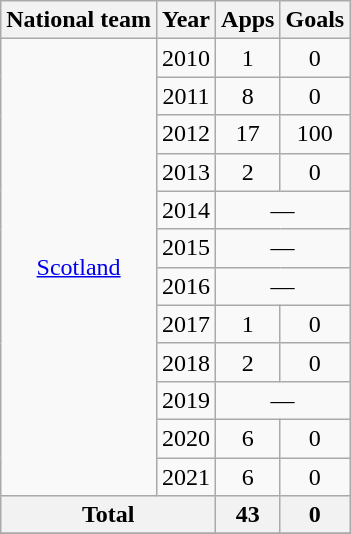<table class=wikitable style="text-align:center">
<tr>
<th>National team</th>
<th>Year</th>
<th>Apps</th>
<th>Goals</th>
</tr>
<tr>
<td rowspan="12"><a href='#'>Scotland</a></td>
<td>2010</td>
<td>1</td>
<td>0</td>
</tr>
<tr>
<td>2011</td>
<td>8</td>
<td>0</td>
</tr>
<tr>
<td>2012</td>
<td>17</td>
<td>100</td>
</tr>
<tr>
<td>2013</td>
<td>2</td>
<td>0</td>
</tr>
<tr>
<td>2014</td>
<td colspan=2>—</td>
</tr>
<tr>
<td>2015</td>
<td colspan=2>—</td>
</tr>
<tr>
<td>2016</td>
<td colspan=2>—</td>
</tr>
<tr>
<td>2017</td>
<td>1</td>
<td>0</td>
</tr>
<tr>
<td>2018</td>
<td>2</td>
<td>0</td>
</tr>
<tr>
<td>2019</td>
<td colspan=2>—</td>
</tr>
<tr>
<td>2020</td>
<td>6</td>
<td>0</td>
</tr>
<tr>
<td>2021</td>
<td>6</td>
<td>0</td>
</tr>
<tr>
<th colspan=2>Total</th>
<th>43</th>
<th>0</th>
</tr>
<tr>
</tr>
</table>
